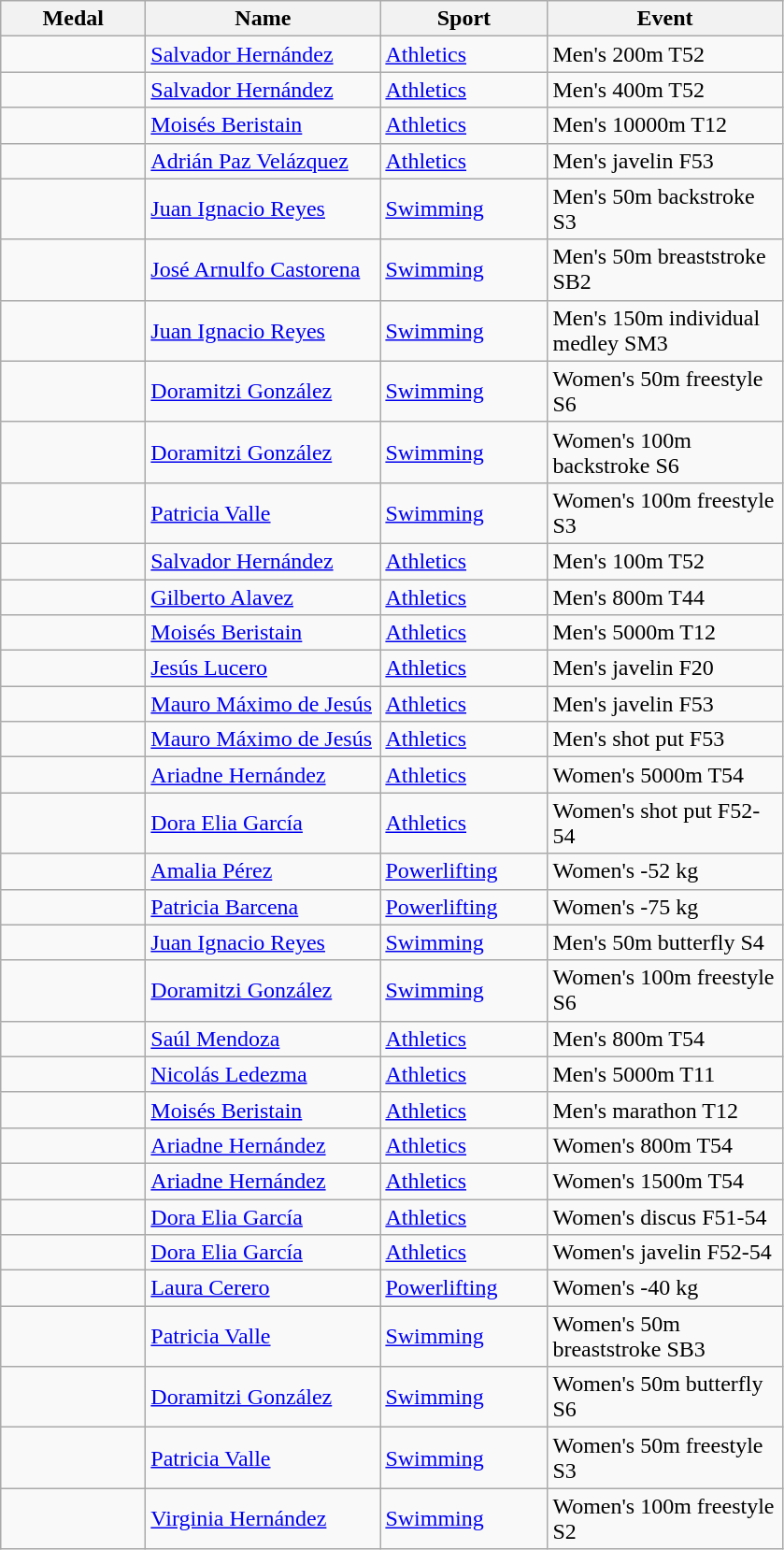<table class="wikitable">
<tr>
<th style="width:6em">Medal</th>
<th style="width:10em">Name</th>
<th style="width:7em">Sport</th>
<th style="width:10em">Event</th>
</tr>
<tr>
<td></td>
<td><a href='#'>Salvador Hernández</a></td>
<td><a href='#'>Athletics</a></td>
<td>Men's 200m T52</td>
</tr>
<tr>
<td></td>
<td><a href='#'>Salvador Hernández</a></td>
<td><a href='#'>Athletics</a></td>
<td>Men's 400m T52</td>
</tr>
<tr>
<td></td>
<td><a href='#'>Moisés Beristain</a></td>
<td><a href='#'>Athletics</a></td>
<td>Men's 10000m T12</td>
</tr>
<tr>
<td></td>
<td><a href='#'>Adrián Paz Velázquez</a></td>
<td><a href='#'>Athletics</a></td>
<td>Men's javelin F53</td>
</tr>
<tr>
<td></td>
<td><a href='#'>Juan Ignacio Reyes</a></td>
<td><a href='#'>Swimming</a></td>
<td>Men's 50m backstroke S3</td>
</tr>
<tr>
<td></td>
<td><a href='#'>José Arnulfo Castorena</a></td>
<td><a href='#'>Swimming</a></td>
<td>Men's 50m breaststroke SB2</td>
</tr>
<tr>
<td></td>
<td><a href='#'>Juan Ignacio Reyes</a></td>
<td><a href='#'>Swimming</a></td>
<td>Men's 150m individual medley SM3</td>
</tr>
<tr>
<td></td>
<td><a href='#'>Doramitzi González</a></td>
<td><a href='#'>Swimming</a></td>
<td>Women's 50m freestyle S6</td>
</tr>
<tr>
<td></td>
<td><a href='#'>Doramitzi González</a></td>
<td><a href='#'>Swimming</a></td>
<td>Women's 100m backstroke S6</td>
</tr>
<tr>
<td></td>
<td><a href='#'>Patricia Valle</a></td>
<td><a href='#'>Swimming</a></td>
<td>Women's 100m freestyle S3</td>
</tr>
<tr>
<td></td>
<td><a href='#'>Salvador Hernández</a></td>
<td><a href='#'>Athletics</a></td>
<td>Men's 100m T52</td>
</tr>
<tr>
<td></td>
<td><a href='#'>Gilberto Alavez</a></td>
<td><a href='#'>Athletics</a></td>
<td>Men's 800m T44</td>
</tr>
<tr>
<td></td>
<td><a href='#'>Moisés Beristain</a></td>
<td><a href='#'>Athletics</a></td>
<td>Men's 5000m T12</td>
</tr>
<tr>
<td></td>
<td><a href='#'>Jesús Lucero</a></td>
<td><a href='#'>Athletics</a></td>
<td>Men's javelin F20</td>
</tr>
<tr>
<td></td>
<td><a href='#'>Mauro Máximo de Jesús</a></td>
<td><a href='#'>Athletics</a></td>
<td>Men's javelin F53</td>
</tr>
<tr>
<td></td>
<td><a href='#'>Mauro Máximo de Jesús</a></td>
<td><a href='#'>Athletics</a></td>
<td>Men's shot put F53</td>
</tr>
<tr>
<td></td>
<td><a href='#'>Ariadne Hernández</a></td>
<td><a href='#'>Athletics</a></td>
<td>Women's 5000m T54</td>
</tr>
<tr>
<td></td>
<td><a href='#'>Dora Elia García</a></td>
<td><a href='#'>Athletics</a></td>
<td>Women's shot put F52-54</td>
</tr>
<tr>
<td></td>
<td><a href='#'>Amalia Pérez</a></td>
<td><a href='#'>Powerlifting</a></td>
<td>Women's -52 kg</td>
</tr>
<tr>
<td></td>
<td><a href='#'>Patricia Barcena</a></td>
<td><a href='#'>Powerlifting</a></td>
<td>Women's -75 kg</td>
</tr>
<tr>
<td></td>
<td><a href='#'>Juan Ignacio Reyes</a></td>
<td><a href='#'>Swimming</a></td>
<td>Men's 50m butterfly S4</td>
</tr>
<tr>
<td></td>
<td><a href='#'>Doramitzi González</a></td>
<td><a href='#'>Swimming</a></td>
<td>Women's 100m freestyle S6</td>
</tr>
<tr>
<td></td>
<td><a href='#'>Saúl Mendoza</a></td>
<td><a href='#'>Athletics</a></td>
<td>Men's 800m T54</td>
</tr>
<tr>
<td></td>
<td><a href='#'>Nicolás Ledezma</a></td>
<td><a href='#'>Athletics</a></td>
<td>Men's 5000m T11</td>
</tr>
<tr>
<td></td>
<td><a href='#'>Moisés Beristain</a></td>
<td><a href='#'>Athletics</a></td>
<td>Men's marathon T12</td>
</tr>
<tr>
<td></td>
<td><a href='#'>Ariadne Hernández</a></td>
<td><a href='#'>Athletics</a></td>
<td>Women's 800m T54</td>
</tr>
<tr>
<td></td>
<td><a href='#'>Ariadne Hernández</a></td>
<td><a href='#'>Athletics</a></td>
<td>Women's 1500m T54</td>
</tr>
<tr>
<td></td>
<td><a href='#'>Dora Elia García</a></td>
<td><a href='#'>Athletics</a></td>
<td>Women's discus F51-54</td>
</tr>
<tr>
<td></td>
<td><a href='#'>Dora Elia García</a></td>
<td><a href='#'>Athletics</a></td>
<td>Women's javelin F52-54</td>
</tr>
<tr>
<td></td>
<td><a href='#'>Laura Cerero</a></td>
<td><a href='#'>Powerlifting</a></td>
<td>Women's -40 kg</td>
</tr>
<tr>
<td></td>
<td><a href='#'>Patricia Valle</a></td>
<td><a href='#'>Swimming</a></td>
<td>Women's 50m breaststroke SB3</td>
</tr>
<tr>
<td></td>
<td><a href='#'>Doramitzi González</a></td>
<td><a href='#'>Swimming</a></td>
<td>Women's 50m butterfly S6</td>
</tr>
<tr>
<td></td>
<td><a href='#'>Patricia Valle</a></td>
<td><a href='#'>Swimming</a></td>
<td>Women's 50m freestyle S3</td>
</tr>
<tr>
<td></td>
<td><a href='#'>Virginia Hernández</a></td>
<td><a href='#'>Swimming</a></td>
<td>Women's 100m freestyle S2</td>
</tr>
</table>
